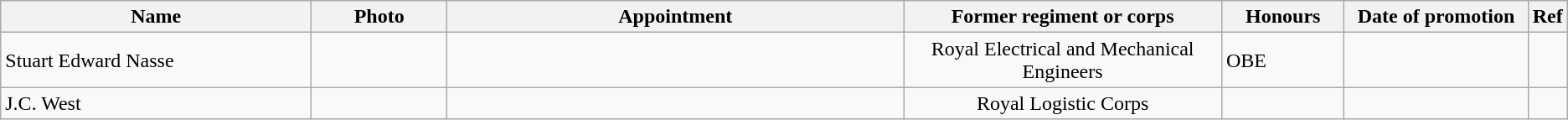<table class="wikitable">
<tr>
<th width="300" align="center">Name</th>
<th width="120" align="center">Photo</th>
<th width="440" align="center">Appointment</th>
<th width="300" align="center">Former regiment or corps</th>
<th width="100" align="center">Honours</th>
<th width="160" align="center">Date of promotion</th>
<th width="20" align="center">Ref</th>
</tr>
<tr>
<td>Stuart Edward Nasse</td>
<td></td>
<td align="center"></td>
<td align="center">Royal Electrical and Mechanical Engineers</td>
<td>OBE</td>
<td align="center"></td>
<td></td>
</tr>
<tr>
<td>J.C. West</td>
<td></td>
<td align="center"></td>
<td align="center">Royal Logistic Corps</td>
<td></td>
<td align="center"></td>
<td></td>
</tr>
</table>
